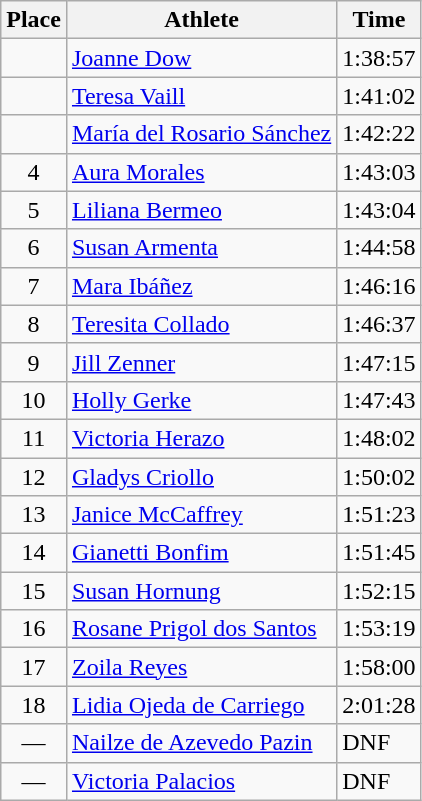<table class=wikitable>
<tr>
<th>Place</th>
<th>Athlete</th>
<th>Time</th>
</tr>
<tr>
<td align=center></td>
<td><a href='#'>Joanne Dow</a> </td>
<td>1:38:57</td>
</tr>
<tr>
<td align=center></td>
<td><a href='#'>Teresa Vaill</a> </td>
<td>1:41:02</td>
</tr>
<tr>
<td align=center></td>
<td><a href='#'>María del Rosario Sánchez</a> </td>
<td>1:42:22</td>
</tr>
<tr>
<td align=center>4</td>
<td><a href='#'>Aura Morales</a> </td>
<td>1:43:03</td>
</tr>
<tr>
<td align=center>5</td>
<td><a href='#'>Liliana Bermeo</a> </td>
<td>1:43:04</td>
</tr>
<tr>
<td align=center>6</td>
<td><a href='#'>Susan Armenta</a> </td>
<td>1:44:58</td>
</tr>
<tr>
<td align=center>7</td>
<td><a href='#'>Mara Ibáñez</a> </td>
<td>1:46:16</td>
</tr>
<tr>
<td align=center>8</td>
<td><a href='#'>Teresita Collado</a> </td>
<td>1:46:37</td>
</tr>
<tr>
<td align=center>9</td>
<td><a href='#'>Jill Zenner</a> </td>
<td>1:47:15</td>
</tr>
<tr>
<td align=center>10</td>
<td><a href='#'>Holly Gerke</a> </td>
<td>1:47:43</td>
</tr>
<tr>
<td align=center>11</td>
<td><a href='#'>Victoria Herazo</a> </td>
<td>1:48:02</td>
</tr>
<tr>
<td align=center>12</td>
<td><a href='#'>Gladys Criollo</a> </td>
<td>1:50:02</td>
</tr>
<tr>
<td align=center>13</td>
<td><a href='#'>Janice McCaffrey</a> </td>
<td>1:51:23</td>
</tr>
<tr>
<td align=center>14</td>
<td><a href='#'>Gianetti Bonfim</a> </td>
<td>1:51:45</td>
</tr>
<tr>
<td align=center>15</td>
<td><a href='#'>Susan Hornung</a> </td>
<td>1:52:15</td>
</tr>
<tr>
<td align=center>16</td>
<td><a href='#'>Rosane Prigol dos Santos</a> </td>
<td>1:53:19</td>
</tr>
<tr>
<td align=center>17</td>
<td><a href='#'>Zoila Reyes</a> </td>
<td>1:58:00</td>
</tr>
<tr>
<td align=center>18</td>
<td><a href='#'>Lidia Ojeda de Carriego</a> </td>
<td>2:01:28</td>
</tr>
<tr>
<td align=center>—</td>
<td><a href='#'>Nailze de Azevedo Pazin</a> </td>
<td>DNF</td>
</tr>
<tr>
<td align=center>—</td>
<td><a href='#'>Victoria Palacios</a> </td>
<td>DNF</td>
</tr>
</table>
